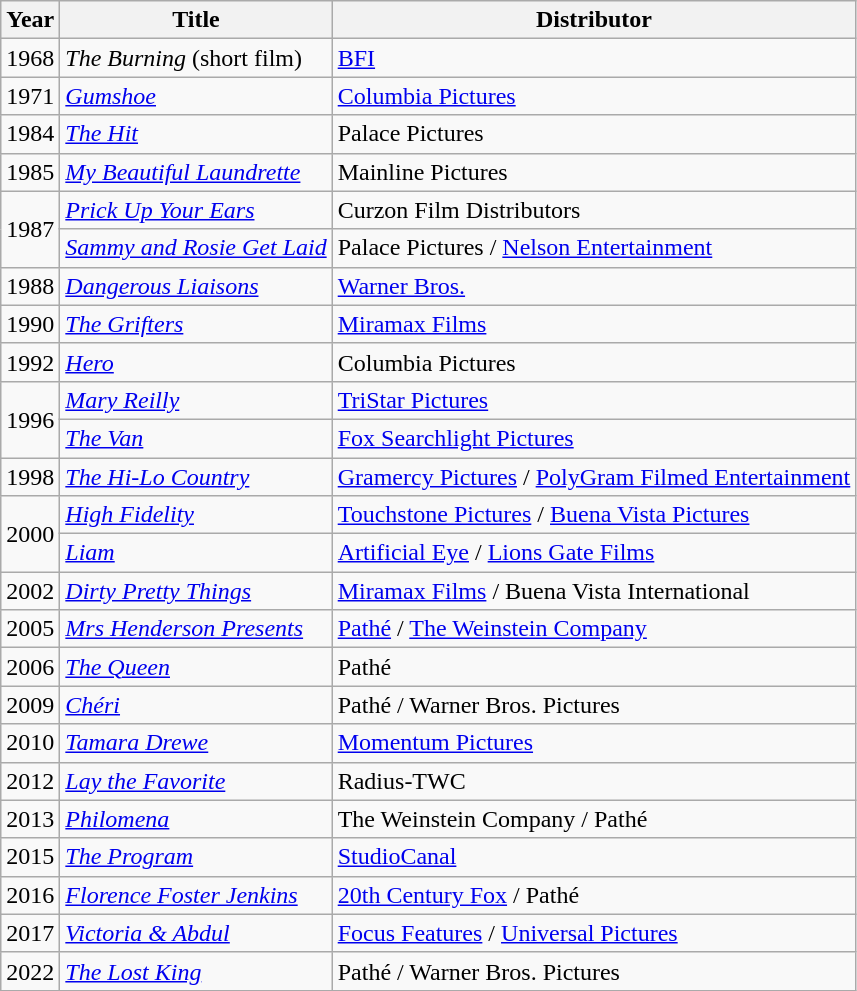<table class="wikitable">
<tr>
<th>Year</th>
<th>Title</th>
<th>Distributor</th>
</tr>
<tr>
<td>1968</td>
<td><em>The Burning</em> (short film)</td>
<td><a href='#'>BFI</a></td>
</tr>
<tr>
<td>1971</td>
<td><em><a href='#'>Gumshoe</a></em></td>
<td><a href='#'>Columbia Pictures</a></td>
</tr>
<tr>
<td>1984</td>
<td><em><a href='#'>The Hit</a></em></td>
<td>Palace Pictures</td>
</tr>
<tr>
<td>1985</td>
<td><em><a href='#'>My Beautiful Laundrette</a></em></td>
<td>Mainline Pictures</td>
</tr>
<tr>
<td rowspan=2>1987</td>
<td><em><a href='#'>Prick Up Your Ears</a></em></td>
<td>Curzon Film Distributors</td>
</tr>
<tr>
<td><em><a href='#'>Sammy and Rosie Get Laid</a></em></td>
<td>Palace Pictures / <a href='#'>Nelson Entertainment</a></td>
</tr>
<tr>
<td>1988</td>
<td><em><a href='#'>Dangerous Liaisons</a></em></td>
<td><a href='#'>Warner Bros.</a></td>
</tr>
<tr>
<td>1990</td>
<td><em><a href='#'>The Grifters</a></em></td>
<td><a href='#'>Miramax Films</a></td>
</tr>
<tr>
<td>1992</td>
<td><em><a href='#'>Hero</a></em></td>
<td>Columbia Pictures</td>
</tr>
<tr>
<td rowspan=2>1996</td>
<td><em><a href='#'>Mary Reilly</a></em></td>
<td><a href='#'>TriStar Pictures</a></td>
</tr>
<tr>
<td><em><a href='#'>The Van</a></em></td>
<td><a href='#'>Fox Searchlight Pictures</a></td>
</tr>
<tr>
<td>1998</td>
<td><em><a href='#'>The Hi-Lo Country</a></em></td>
<td><a href='#'>Gramercy Pictures</a> / <a href='#'>PolyGram Filmed Entertainment</a></td>
</tr>
<tr>
<td rowspan=2>2000</td>
<td><em><a href='#'>High Fidelity</a></em></td>
<td><a href='#'>Touchstone Pictures</a> / <a href='#'>Buena Vista Pictures</a></td>
</tr>
<tr>
<td><em><a href='#'>Liam</a></em></td>
<td><a href='#'>Artificial Eye</a> / <a href='#'>Lions Gate Films</a></td>
</tr>
<tr>
<td>2002</td>
<td><em><a href='#'>Dirty Pretty Things</a></em></td>
<td><a href='#'>Miramax Films</a> / Buena Vista International</td>
</tr>
<tr>
<td>2005</td>
<td><em><a href='#'>Mrs Henderson Presents</a></em></td>
<td><a href='#'>Pathé</a> / <a href='#'>The Weinstein Company</a></td>
</tr>
<tr>
<td>2006</td>
<td><em><a href='#'>The Queen</a></em></td>
<td>Pathé</td>
</tr>
<tr>
<td>2009</td>
<td><em><a href='#'>Chéri</a></em></td>
<td>Pathé / Warner Bros. Pictures</td>
</tr>
<tr>
<td>2010</td>
<td><em><a href='#'>Tamara Drewe</a></em></td>
<td><a href='#'>Momentum Pictures</a></td>
</tr>
<tr>
<td>2012</td>
<td><em><a href='#'>Lay the Favorite</a></em></td>
<td>Radius-TWC</td>
</tr>
<tr>
<td>2013</td>
<td><em><a href='#'>Philomena</a></em></td>
<td>The Weinstein Company / Pathé</td>
</tr>
<tr>
<td>2015</td>
<td><em><a href='#'>The Program</a></em></td>
<td><a href='#'>StudioCanal</a></td>
</tr>
<tr>
<td>2016</td>
<td><em><a href='#'>Florence Foster Jenkins</a></em></td>
<td><a href='#'>20th Century Fox</a> / Pathé</td>
</tr>
<tr>
<td>2017</td>
<td><em><a href='#'>Victoria & Abdul</a></em></td>
<td><a href='#'>Focus Features</a> / <a href='#'>Universal Pictures</a></td>
</tr>
<tr>
<td>2022</td>
<td><em><a href='#'>The Lost King</a></em></td>
<td>Pathé / Warner Bros. Pictures</td>
</tr>
</table>
